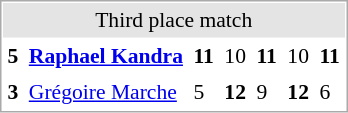<table cellspacing="1" cellpadding="3" style="border:1px solid #aaa; font-size:90%;">
<tr style="background:#e4e4e4;">
<td colspan="7" style="text-align:center;">Third place match</td>
</tr>
<tr>
<td><strong>5</strong></td>
<td>  <strong><a href='#'>Raphael Kandra</a></strong></td>
<td><strong>11</strong></td>
<td>10</td>
<td><strong>11</strong></td>
<td>10</td>
<td><strong>11</strong></td>
</tr>
<tr>
<td><strong>3</strong></td>
<td>  <a href='#'>Grégoire Marche</a></td>
<td>5</td>
<td><strong>12</strong></td>
<td>9</td>
<td><strong>12</strong></td>
<td>6</td>
</tr>
</table>
